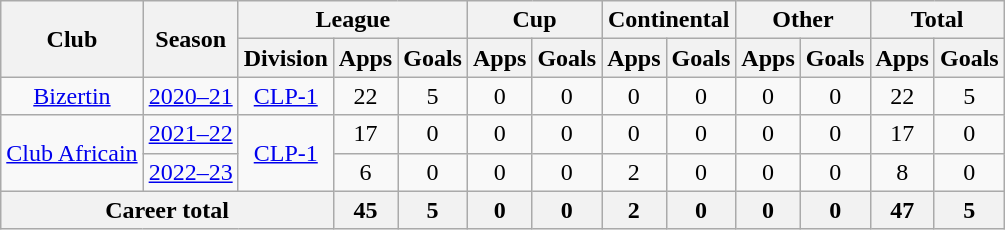<table class="wikitable" style="text-align: center">
<tr>
<th rowspan="2">Club</th>
<th rowspan="2">Season</th>
<th colspan="3">League</th>
<th colspan="2">Cup</th>
<th colspan="2">Continental</th>
<th colspan="2">Other</th>
<th colspan="2">Total</th>
</tr>
<tr>
<th>Division</th>
<th>Apps</th>
<th>Goals</th>
<th>Apps</th>
<th>Goals</th>
<th>Apps</th>
<th>Goals</th>
<th>Apps</th>
<th>Goals</th>
<th>Apps</th>
<th>Goals</th>
</tr>
<tr>
<td><a href='#'>Bizertin</a></td>
<td><a href='#'>2020–21</a></td>
<td><a href='#'>CLP-1</a></td>
<td>22</td>
<td>5</td>
<td>0</td>
<td>0</td>
<td>0</td>
<td>0</td>
<td>0</td>
<td>0</td>
<td>22</td>
<td>5</td>
</tr>
<tr>
<td rowspan="2"><a href='#'>Club Africain</a></td>
<td><a href='#'>2021–22</a></td>
<td rowspan="2"><a href='#'>CLP-1</a></td>
<td>17</td>
<td>0</td>
<td>0</td>
<td>0</td>
<td>0</td>
<td>0</td>
<td>0</td>
<td>0</td>
<td>17</td>
<td>0</td>
</tr>
<tr>
<td><a href='#'>2022–23</a></td>
<td>6</td>
<td>0</td>
<td>0</td>
<td>0</td>
<td>2</td>
<td>0</td>
<td>0</td>
<td>0</td>
<td>8</td>
<td>0</td>
</tr>
<tr>
<th colspan="3"><strong>Career total</strong></th>
<th>45</th>
<th>5</th>
<th>0</th>
<th>0</th>
<th>2</th>
<th>0</th>
<th>0</th>
<th>0</th>
<th>47</th>
<th>5</th>
</tr>
</table>
